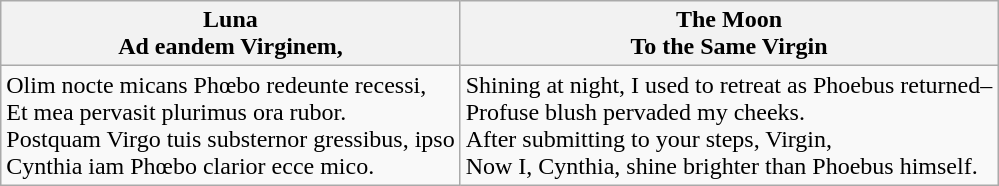<table class="wikitable">
<tr>
<th>Luna<br>Ad eandem Virginem,</th>
<th>The Moon<br>To the Same Virgin</th>
</tr>
<tr>
<td>Olim nocte micans Phœbo redeunte recessi,<br>Et mea pervasit plurimus ora rubor.<br>Postquam Virgo tuis substernor gressibus, ipso<br>Cynthia iam Phœbo clarior ecce mico.</td>
<td>Shining at night, I used to retreat as Phoebus returned–<br>Profuse blush pervaded my cheeks.<br>After submitting to your steps, Virgin,<br>Now I, Cynthia, shine brighter than Phoebus himself.</td>
</tr>
</table>
